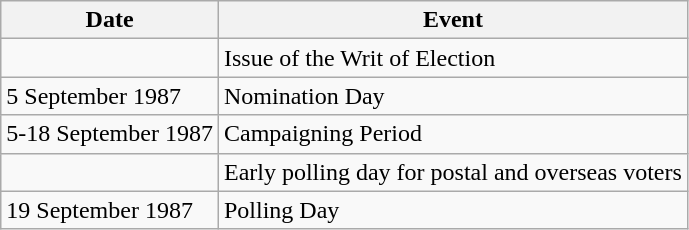<table class="wikitable">
<tr>
<th>Date</th>
<th>Event</th>
</tr>
<tr>
<td></td>
<td>Issue of the Writ of Election</td>
</tr>
<tr>
<td>5 September 1987</td>
<td>Nomination Day</td>
</tr>
<tr>
<td>5-18 September 1987</td>
<td>Campaigning Period</td>
</tr>
<tr>
<td></td>
<td>Early polling day for postal and overseas voters</td>
</tr>
<tr>
<td>19 September 1987</td>
<td>Polling Day</td>
</tr>
</table>
